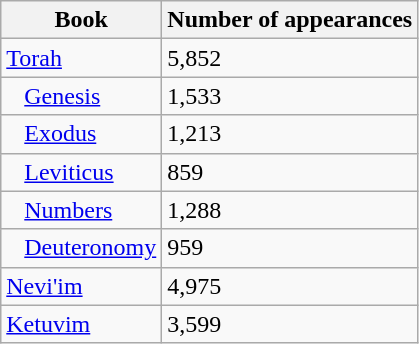<table class="wikitable">
<tr>
<th><strong>Book</strong></th>
<th>Number of appearances</th>
</tr>
<tr>
<td><a href='#'>Torah</a></td>
<td>5,852</td>
</tr>
<tr>
<td>   <a href='#'>Genesis</a></td>
<td>1,533</td>
</tr>
<tr>
<td>   <a href='#'>Exodus</a></td>
<td>1,213</td>
</tr>
<tr>
<td>   <a href='#'>Leviticus</a></td>
<td>859</td>
</tr>
<tr>
<td>   <a href='#'>Numbers</a></td>
<td>1,288</td>
</tr>
<tr>
<td>   <a href='#'>Deuteronomy</a></td>
<td>959</td>
</tr>
<tr>
<td><a href='#'>Nevi'im</a></td>
<td>4,975</td>
</tr>
<tr>
<td><a href='#'>Ketuvim</a></td>
<td>3,599</td>
</tr>
</table>
